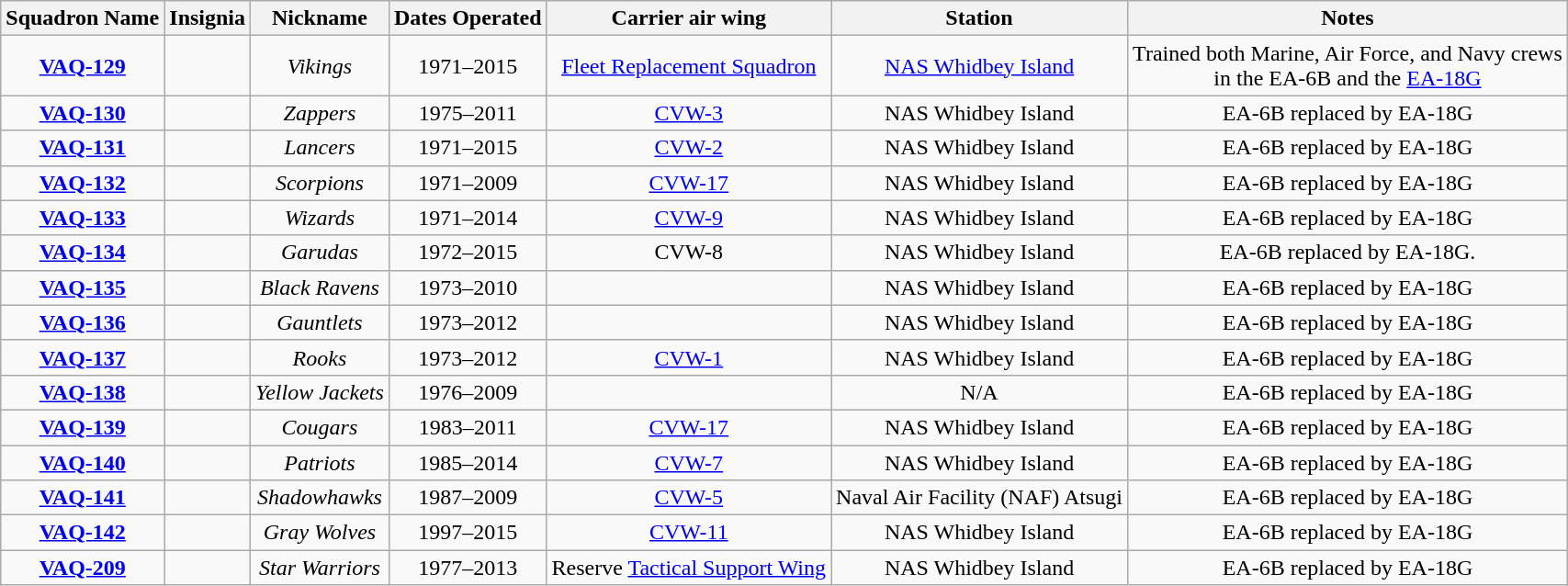<table class="wikitable sortable" style="text-align:center; font-size:100%;">
<tr>
<th>Squadron Name</th>
<th class="unsortable">Insignia</th>
<th>Nickname</th>
<th>Dates Operated</th>
<th>Carrier air wing</th>
<th>Station</th>
<th>Notes</th>
</tr>
<tr>
<td><strong><a href='#'>VAQ-129</a></strong></td>
<td></td>
<td><em>Vikings</em></td>
<td>1971–2015</td>
<td><a href='#'>Fleet Replacement Squadron</a></td>
<td><a href='#'>NAS Whidbey Island</a></td>
<td>Trained both Marine, Air Force, and Navy crews <br>in the EA-6B and the <a href='#'>EA-18G</a></td>
</tr>
<tr>
<td><strong><a href='#'>VAQ-130</a></strong></td>
<td></td>
<td><em>Zappers</em></td>
<td>1975–2011</td>
<td><a href='#'>CVW-3</a></td>
<td>NAS Whidbey Island</td>
<td>EA-6B replaced by EA-18G</td>
</tr>
<tr>
<td><strong><a href='#'>VAQ-131</a></strong></td>
<td></td>
<td><em>Lancers</em></td>
<td>1971–2015</td>
<td><a href='#'>CVW-2</a></td>
<td>NAS Whidbey Island</td>
<td>EA-6B replaced by EA-18G</td>
</tr>
<tr>
<td><strong><a href='#'>VAQ-132</a></strong></td>
<td></td>
<td><em>Scorpions</em></td>
<td>1971–2009</td>
<td><a href='#'>CVW-17</a></td>
<td>NAS Whidbey Island</td>
<td>EA-6B replaced by EA-18G</td>
</tr>
<tr>
<td><strong><a href='#'>VAQ-133</a></strong></td>
<td></td>
<td><em>Wizards</em></td>
<td>1971–2014</td>
<td><a href='#'>CVW-9</a></td>
<td>NAS Whidbey Island</td>
<td>EA-6B replaced by EA-18G</td>
</tr>
<tr>
<td><strong><a href='#'>VAQ-134</a></strong></td>
<td></td>
<td><em>Garudas</em></td>
<td>1972–2015</td>
<td>CVW-8</td>
<td>NAS Whidbey Island</td>
<td>EA-6B replaced by EA-18G.</td>
</tr>
<tr>
<td><strong><a href='#'>VAQ-135</a></strong></td>
<td></td>
<td><em>Black Ravens</em></td>
<td>1973–2010</td>
<td></td>
<td>NAS Whidbey Island</td>
<td>EA-6B replaced by EA-18G</td>
</tr>
<tr>
<td><strong><a href='#'>VAQ-136</a></strong></td>
<td></td>
<td><em>Gauntlets</em></td>
<td>1973–2012</td>
<td></td>
<td>NAS Whidbey Island</td>
<td>EA-6B replaced by EA-18G</td>
</tr>
<tr>
<td><strong><a href='#'>VAQ-137</a></strong></td>
<td></td>
<td><em>Rooks</em></td>
<td>1973–2012</td>
<td><a href='#'>CVW-1</a></td>
<td>NAS Whidbey Island</td>
<td>EA-6B replaced by EA-18G</td>
</tr>
<tr>
<td><strong><a href='#'>VAQ-138</a></strong></td>
<td></td>
<td><em>Yellow Jackets</em></td>
<td>1976–2009</td>
<td></td>
<td>N/A</td>
<td>EA-6B replaced by EA-18G</td>
</tr>
<tr>
<td><strong><a href='#'>VAQ-139</a></strong></td>
<td></td>
<td><em>Cougars</em></td>
<td>1983–2011</td>
<td><a href='#'>CVW-17</a></td>
<td>NAS Whidbey Island</td>
<td>EA-6B replaced by EA-18G</td>
</tr>
<tr>
<td><strong><a href='#'>VAQ-140</a></strong></td>
<td></td>
<td><em>Patriots</em></td>
<td>1985–2014</td>
<td><a href='#'>CVW-7</a></td>
<td>NAS Whidbey Island</td>
<td>EA-6B replaced by EA-18G</td>
</tr>
<tr>
<td><strong><a href='#'>VAQ-141</a></strong></td>
<td></td>
<td><em>Shadowhawks</em></td>
<td>1987–2009</td>
<td><a href='#'>CVW-5</a></td>
<td>Naval Air Facility (NAF) Atsugi</td>
<td>EA-6B replaced by EA-18G</td>
</tr>
<tr>
<td><strong><a href='#'>VAQ-142</a></strong></td>
<td></td>
<td><em>Gray Wolves</em></td>
<td>1997–2015</td>
<td><a href='#'>CVW-11</a></td>
<td>NAS Whidbey Island</td>
<td>EA-6B replaced by EA-18G</td>
</tr>
<tr>
<td><strong><a href='#'>VAQ-209</a></strong></td>
<td></td>
<td><em>Star Warriors</em></td>
<td>1977–2013</td>
<td>Reserve <a href='#'>Tactical Support Wing</a></td>
<td>NAS Whidbey Island</td>
<td>EA-6B replaced by EA-18G</td>
</tr>
</table>
